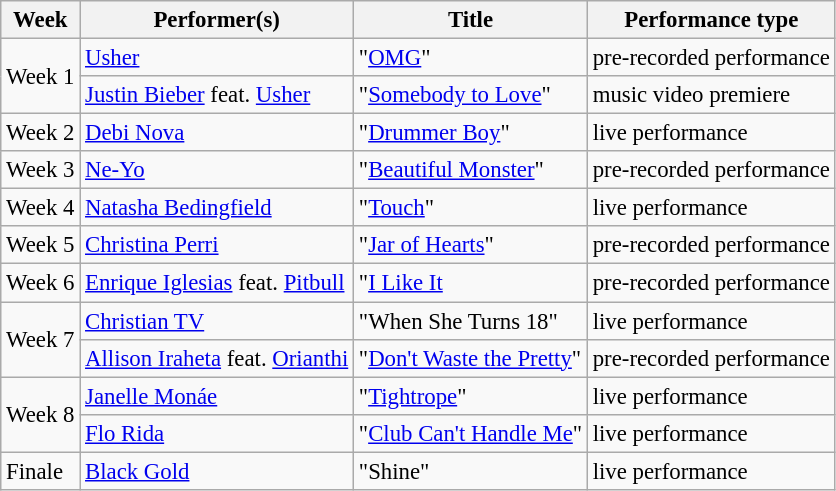<table class="wikitable" style="font-size:95%;">
<tr>
<th>Week</th>
<th>Performer(s)</th>
<th>Title</th>
<th>Performance type</th>
</tr>
<tr>
<td rowspan="2">Week 1</td>
<td><a href='#'>Usher</a></td>
<td>"<a href='#'>OMG</a>"</td>
<td>pre-recorded performance</td>
</tr>
<tr>
<td><a href='#'>Justin Bieber</a> feat. <a href='#'>Usher</a></td>
<td>"<a href='#'>Somebody to Love</a>"</td>
<td>music video premiere</td>
</tr>
<tr>
<td>Week 2</td>
<td><a href='#'>Debi Nova</a></td>
<td>"<a href='#'>Drummer Boy</a>"</td>
<td>live performance</td>
</tr>
<tr>
<td>Week 3</td>
<td><a href='#'>Ne-Yo</a></td>
<td>"<a href='#'>Beautiful Monster</a>"</td>
<td>pre-recorded performance</td>
</tr>
<tr>
<td>Week 4</td>
<td><a href='#'>Natasha Bedingfield</a></td>
<td>"<a href='#'>Touch</a>"</td>
<td>live performance</td>
</tr>
<tr>
<td>Week 5</td>
<td><a href='#'>Christina Perri</a></td>
<td>"<a href='#'>Jar of Hearts</a>"</td>
<td>pre-recorded performance</td>
</tr>
<tr>
<td>Week 6</td>
<td><a href='#'>Enrique Iglesias</a> feat. <a href='#'>Pitbull</a></td>
<td>"<a href='#'>I Like It</a></td>
<td>pre-recorded performance</td>
</tr>
<tr>
<td rowspan="2">Week 7</td>
<td><a href='#'>Christian TV</a></td>
<td>"When She Turns 18"</td>
<td>live performance</td>
</tr>
<tr>
<td><a href='#'>Allison Iraheta</a> feat. <a href='#'>Orianthi</a></td>
<td>"<a href='#'>Don't Waste the Pretty</a>"</td>
<td>pre-recorded performance</td>
</tr>
<tr>
<td rowspan="2">Week 8</td>
<td><a href='#'>Janelle Monáe</a></td>
<td>"<a href='#'>Tightrope</a>"</td>
<td>live performance</td>
</tr>
<tr>
<td><a href='#'>Flo Rida</a></td>
<td>"<a href='#'>Club Can't Handle Me</a>"</td>
<td>live performance</td>
</tr>
<tr>
<td>Finale</td>
<td><a href='#'>Black Gold</a></td>
<td>"Shine"</td>
<td>live performance</td>
</tr>
</table>
